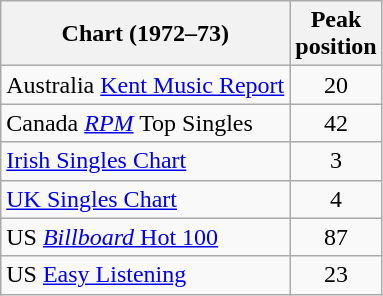<table class="wikitable sortable">
<tr>
<th>Chart (1972–73)</th>
<th>Peak<br>position</th>
</tr>
<tr>
<td>Australia <a href='#'>Kent Music Report</a></td>
<td style="text-align:center;">20</td>
</tr>
<tr>
<td>Canada <em><a href='#'>RPM</a></em> Top Singles</td>
<td style="text-align:center;">42</td>
</tr>
<tr>
<td><a href='#'>Irish Singles Chart</a></td>
<td style="text-align:center;">3</td>
</tr>
<tr>
<td><a href='#'>UK Singles Chart</a></td>
<td style="text-align:center;">4</td>
</tr>
<tr>
<td>US <a href='#'><em>Billboard</em> Hot 100</a></td>
<td style="text-align:center;">87</td>
</tr>
<tr>
<td>US <a href='#'>Easy Listening</a></td>
<td style="text-align:center;">23</td>
</tr>
</table>
